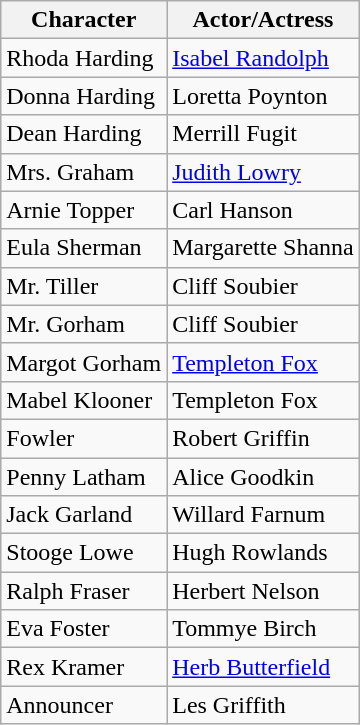<table class="wikitable">
<tr>
<th>Character</th>
<th>Actor/Actress</th>
</tr>
<tr>
<td>Rhoda Harding</td>
<td><a href='#'>Isabel Randolph</a></td>
</tr>
<tr>
<td>Donna Harding</td>
<td>Loretta Poynton</td>
</tr>
<tr>
<td>Dean Harding</td>
<td>Merrill Fugit</td>
</tr>
<tr>
<td>Mrs. Graham</td>
<td><a href='#'>Judith Lowry</a></td>
</tr>
<tr>
<td>Arnie Topper</td>
<td>Carl Hanson</td>
</tr>
<tr>
<td>Eula Sherman</td>
<td>Margarette Shanna</td>
</tr>
<tr>
<td>Mr. Tiller</td>
<td>Cliff Soubier</td>
</tr>
<tr>
<td>Mr. Gorham</td>
<td>Cliff Soubier</td>
</tr>
<tr>
<td>Margot Gorham</td>
<td><a href='#'>Templeton Fox</a></td>
</tr>
<tr>
<td>Mabel Klooner</td>
<td>Templeton Fox</td>
</tr>
<tr>
<td>Fowler</td>
<td>Robert Griffin</td>
</tr>
<tr>
<td>Penny Latham</td>
<td>Alice Goodkin</td>
</tr>
<tr>
<td>Jack Garland</td>
<td>Willard Farnum</td>
</tr>
<tr>
<td>Stooge Lowe</td>
<td>Hugh Rowlands</td>
</tr>
<tr>
<td>Ralph Fraser</td>
<td>Herbert Nelson</td>
</tr>
<tr>
<td>Eva Foster</td>
<td>Tommye Birch</td>
</tr>
<tr>
<td>Rex Kramer</td>
<td><a href='#'>Herb Butterfield</a></td>
</tr>
<tr>
<td>Announcer</td>
<td>Les Griffith</td>
</tr>
</table>
